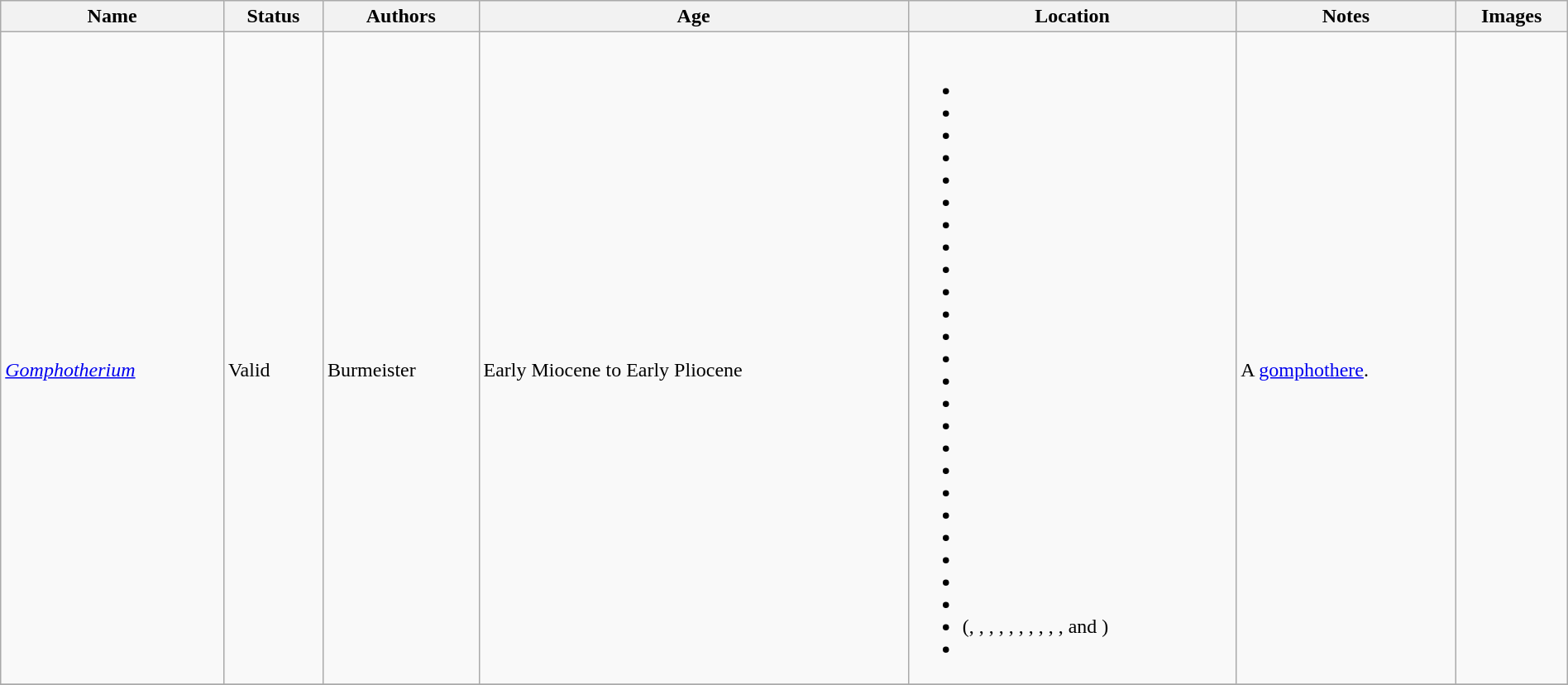<table class="wikitable sortable" align="center" width="100%">
<tr>
<th>Name</th>
<th>Status</th>
<th>Authors</th>
<th>Age</th>
<th>Location</th>
<th>Notes</th>
<th>Images</th>
</tr>
<tr>
<td><br><em><a href='#'>Gomphotherium</a></em></td>
<td><br>Valid</td>
<td><br>Burmeister</td>
<td><br>Early Miocene to Early Pliocene</td>
<td><br><ul><li></li><li></li><li></li><li></li><li></li><li></li><li></li><li></li><li></li><li></li><li></li><li></li><li></li><li></li><li></li><li></li><li></li><li></li><li></li><li></li><li></li><li></li><li></li><li></li><li> (, , , , , , , , , ,  and )</li><li></li></ul></td>
<td><br>A <a href='#'>gomphothere</a>.</td>
<td></td>
</tr>
<tr>
</tr>
</table>
